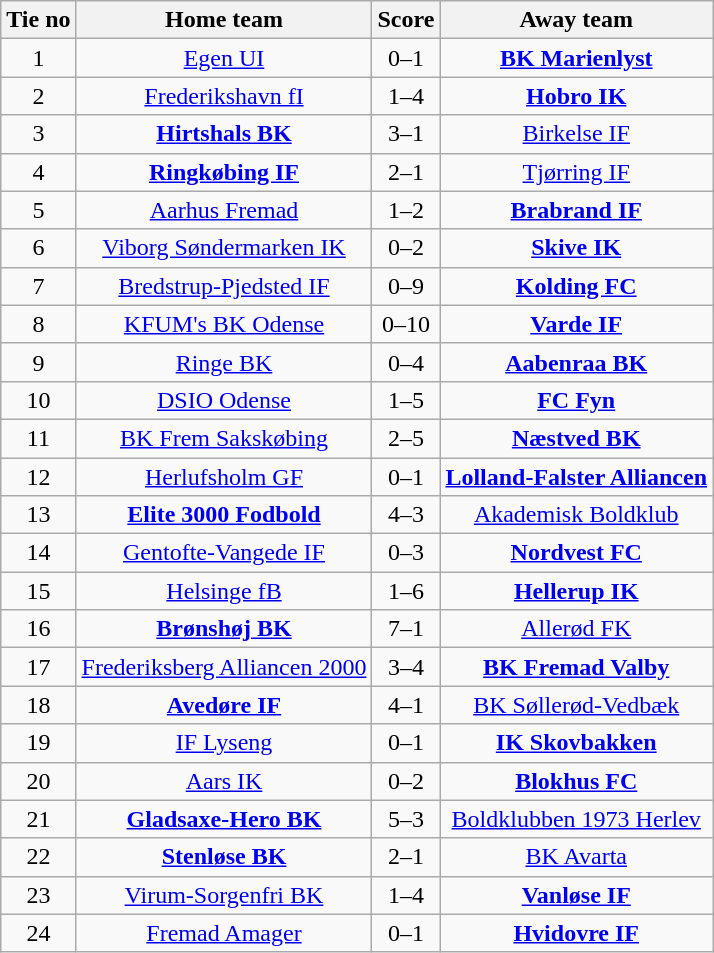<table class="wikitable" style="text-align: center">
<tr>
<th>Tie no</th>
<th>Home team</th>
<th>Score</th>
<th>Away team</th>
</tr>
<tr>
<td>1</td>
<td><a href='#'>Egen UI</a></td>
<td>0–1</td>
<td><strong><a href='#'>BK Marienlyst</a></strong></td>
</tr>
<tr>
<td>2</td>
<td><a href='#'>Frederikshavn fI</a></td>
<td>1–4</td>
<td><strong><a href='#'>Hobro IK</a></strong></td>
</tr>
<tr>
<td>3</td>
<td><strong><a href='#'>Hirtshals BK</a></strong></td>
<td>3–1</td>
<td><a href='#'>Birkelse IF</a></td>
</tr>
<tr>
<td>4</td>
<td><strong><a href='#'>Ringkøbing IF</a></strong></td>
<td>2–1</td>
<td><a href='#'>Tjørring IF</a></td>
</tr>
<tr>
<td>5</td>
<td><a href='#'>Aarhus Fremad</a></td>
<td>1–2</td>
<td><strong><a href='#'>Brabrand IF</a></strong></td>
</tr>
<tr>
<td>6</td>
<td><a href='#'>Viborg Søndermarken IK</a></td>
<td>0–2</td>
<td><strong><a href='#'>Skive IK</a></strong></td>
</tr>
<tr>
<td>7</td>
<td><a href='#'>Bredstrup-Pjedsted IF</a></td>
<td>0–9</td>
<td><strong><a href='#'>Kolding FC</a></strong></td>
</tr>
<tr>
<td>8</td>
<td><a href='#'>KFUM's BK Odense</a></td>
<td>0–10</td>
<td><strong><a href='#'>Varde IF</a></strong></td>
</tr>
<tr>
<td>9</td>
<td><a href='#'>Ringe BK</a></td>
<td>0–4</td>
<td><strong><a href='#'>Aabenraa BK</a></strong></td>
</tr>
<tr>
<td>10</td>
<td><a href='#'>DSIO Odense</a></td>
<td>1–5</td>
<td><strong><a href='#'>FC Fyn</a></strong></td>
</tr>
<tr>
<td>11</td>
<td><a href='#'>BK Frem Sakskøbing</a></td>
<td>2–5</td>
<td><strong><a href='#'>Næstved BK</a></strong></td>
</tr>
<tr>
<td>12</td>
<td><a href='#'>Herlufsholm GF</a></td>
<td>0–1</td>
<td><strong><a href='#'>Lolland-Falster Alliancen</a></strong></td>
</tr>
<tr>
<td>13</td>
<td><strong><a href='#'>Elite 3000 Fodbold</a></strong></td>
<td>4–3</td>
<td><a href='#'>Akademisk Boldklub</a></td>
</tr>
<tr>
<td>14</td>
<td><a href='#'>Gentofte-Vangede IF</a></td>
<td>0–3</td>
<td><strong><a href='#'>Nordvest FC</a></strong></td>
</tr>
<tr>
<td>15</td>
<td><a href='#'>Helsinge fB</a></td>
<td>1–6</td>
<td><strong><a href='#'>Hellerup IK</a></strong></td>
</tr>
<tr>
<td>16</td>
<td><strong><a href='#'>Brønshøj BK</a></strong></td>
<td>7–1</td>
<td><a href='#'>Allerød FK</a></td>
</tr>
<tr>
<td>17</td>
<td><a href='#'>Frederiksberg Alliancen 2000</a></td>
<td>3–4</td>
<td><strong><a href='#'>BK Fremad Valby</a></strong></td>
</tr>
<tr>
<td>18</td>
<td><strong><a href='#'>Avedøre IF</a></strong></td>
<td>4–1</td>
<td><a href='#'>BK Søllerød-Vedbæk</a></td>
</tr>
<tr>
<td>19</td>
<td><a href='#'>IF Lyseng</a></td>
<td>0–1</td>
<td><strong><a href='#'>IK Skovbakken</a></strong></td>
</tr>
<tr>
<td>20</td>
<td><a href='#'>Aars IK</a></td>
<td>0–2</td>
<td><strong><a href='#'>Blokhus FC</a></strong></td>
</tr>
<tr>
<td>21</td>
<td><strong><a href='#'>Gladsaxe-Hero BK</a></strong></td>
<td>5–3</td>
<td><a href='#'>Boldklubben 1973 Herlev</a></td>
</tr>
<tr>
<td>22</td>
<td><strong><a href='#'>Stenløse BK</a></strong></td>
<td>2–1</td>
<td><a href='#'>BK Avarta</a></td>
</tr>
<tr>
<td>23</td>
<td><a href='#'>Virum-Sorgenfri BK</a></td>
<td>1–4</td>
<td><strong><a href='#'>Vanløse IF</a></strong></td>
</tr>
<tr>
<td>24</td>
<td><a href='#'>Fremad Amager</a></td>
<td>0–1</td>
<td><strong><a href='#'>Hvidovre IF</a></strong></td>
</tr>
</table>
